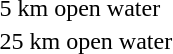<table>
<tr>
<td>5 km open water</td>
<td></td>
<td></td>
<td></td>
</tr>
<tr>
<td>25 km open water</td>
<td></td>
<td></td>
<td></td>
</tr>
</table>
